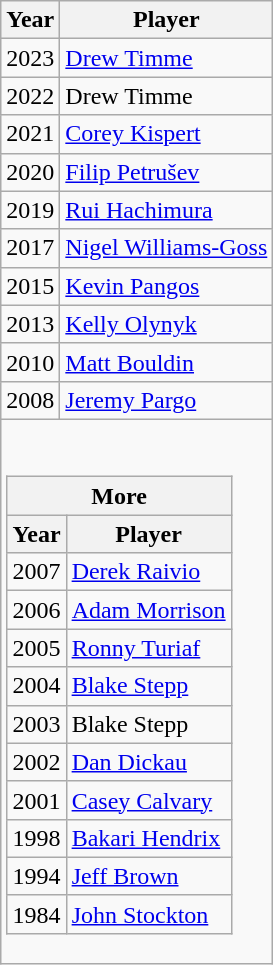<table class="wikitable outercollapse">
<tr>
<th>Year</th>
<th>Player</th>
</tr>
<tr>
<td>2023</td>
<td><a href='#'>Drew Timme</a></td>
</tr>
<tr>
<td>2022</td>
<td>Drew Timme</td>
</tr>
<tr>
<td>2021</td>
<td><a href='#'>Corey Kispert</a></td>
</tr>
<tr>
<td>2020</td>
<td><a href='#'>Filip Petrušev</a></td>
</tr>
<tr>
<td>2019</td>
<td><a href='#'>Rui Hachimura</a></td>
</tr>
<tr>
<td>2017</td>
<td><a href='#'>Nigel Williams-Goss</a></td>
</tr>
<tr>
<td>2015</td>
<td><a href='#'>Kevin Pangos</a></td>
</tr>
<tr>
<td>2013</td>
<td><a href='#'>Kelly Olynyk</a></td>
</tr>
<tr>
<td>2010</td>
<td><a href='#'>Matt Bouldin</a></td>
</tr>
<tr>
<td>2008</td>
<td><a href='#'>Jeremy Pargo</a></td>
</tr>
<tr>
<td colspan="2"><br><table class="wikitable collapsible innercollapse">
<tr>
<th colspan="2">More</th>
</tr>
<tr>
<th>Year</th>
<th>Player</th>
</tr>
<tr>
<td>2007</td>
<td><a href='#'>Derek Raivio</a></td>
</tr>
<tr>
<td>2006</td>
<td><a href='#'>Adam Morrison</a></td>
</tr>
<tr>
<td>2005</td>
<td><a href='#'>Ronny Turiaf</a></td>
</tr>
<tr>
<td>2004</td>
<td><a href='#'>Blake Stepp</a></td>
</tr>
<tr>
<td>2003</td>
<td>Blake Stepp</td>
</tr>
<tr>
<td>2002</td>
<td><a href='#'>Dan Dickau</a></td>
</tr>
<tr>
<td>2001</td>
<td><a href='#'>Casey Calvary</a></td>
</tr>
<tr>
<td>1998</td>
<td><a href='#'>Bakari Hendrix</a></td>
</tr>
<tr>
<td>1994</td>
<td><a href='#'>Jeff Brown</a></td>
</tr>
<tr>
<td>1984</td>
<td><a href='#'>John Stockton</a></td>
</tr>
</table>
</td>
</tr>
</table>
